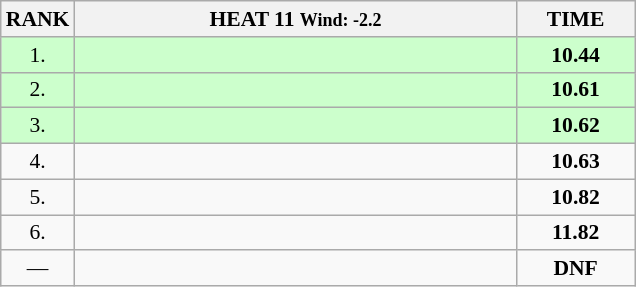<table class="wikitable" style="border-collapse: collapse; font-size: 90%;">
<tr>
<th>RANK</th>
<th style="width: 20em">HEAT 11 <small>Wind: -2.2</small></th>
<th style="width: 5em">TIME</th>
</tr>
<tr style="background:#ccffcc;">
<td align="center">1.</td>
<td></td>
<td align="center"><strong>10.44</strong></td>
</tr>
<tr style="background:#ccffcc;">
<td align="center">2.</td>
<td></td>
<td align="center"><strong>10.61</strong></td>
</tr>
<tr style="background:#ccffcc;">
<td align="center">3.</td>
<td></td>
<td align="center"><strong>10.62</strong></td>
</tr>
<tr>
<td align="center">4.</td>
<td></td>
<td align="center"><strong>10.63</strong></td>
</tr>
<tr>
<td align="center">5.</td>
<td></td>
<td align="center"><strong>10.82</strong></td>
</tr>
<tr>
<td align="center">6.</td>
<td></td>
<td align="center"><strong>11.82</strong></td>
</tr>
<tr>
<td align="center">—</td>
<td></td>
<td align="center"><strong>DNF</strong></td>
</tr>
</table>
